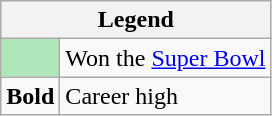<table class="wikitable">
<tr>
<th colspan="2">Legend</th>
</tr>
<tr>
<td style=background:#afe6ba; width:3em;"></td>
<td>Won the <a href='#'>Super Bowl</a></td>
</tr>
<tr>
<td><strong>Bold</strong></td>
<td>Career high</td>
</tr>
</table>
